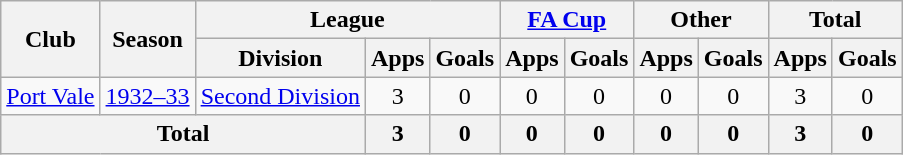<table class="wikitable" style="text-align:center">
<tr>
<th rowspan="2">Club</th>
<th rowspan="2">Season</th>
<th colspan="3">League</th>
<th colspan="2"><a href='#'>FA Cup</a></th>
<th colspan="2">Other</th>
<th colspan="2">Total</th>
</tr>
<tr>
<th>Division</th>
<th>Apps</th>
<th>Goals</th>
<th>Apps</th>
<th>Goals</th>
<th>Apps</th>
<th>Goals</th>
<th>Apps</th>
<th>Goals</th>
</tr>
<tr>
<td><a href='#'>Port Vale</a></td>
<td><a href='#'>1932–33</a></td>
<td><a href='#'>Second Division</a></td>
<td>3</td>
<td>0</td>
<td>0</td>
<td>0</td>
<td>0</td>
<td>0</td>
<td>3</td>
<td>0</td>
</tr>
<tr>
<th colspan="3">Total</th>
<th>3</th>
<th>0</th>
<th>0</th>
<th>0</th>
<th>0</th>
<th>0</th>
<th>3</th>
<th>0</th>
</tr>
</table>
